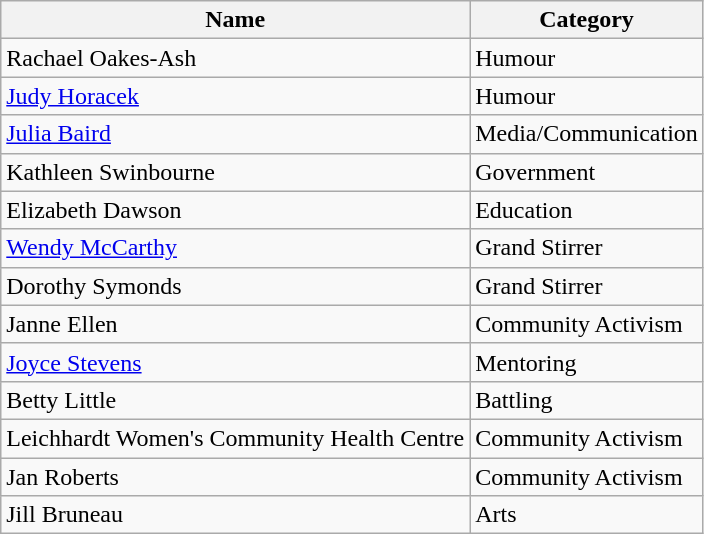<table class="wikitable">
<tr>
<th>Name</th>
<th>Category</th>
</tr>
<tr>
<td>Rachael Oakes-Ash</td>
<td>Humour</td>
</tr>
<tr>
<td><a href='#'>Judy Horacek</a></td>
<td>Humour</td>
</tr>
<tr>
<td><a href='#'>Julia Baird</a></td>
<td>Media/Communication</td>
</tr>
<tr>
<td>Kathleen Swinbourne</td>
<td>Government</td>
</tr>
<tr>
<td>Elizabeth Dawson</td>
<td>Education</td>
</tr>
<tr>
<td><a href='#'>Wendy McCarthy</a></td>
<td>Grand Stirrer</td>
</tr>
<tr>
<td>Dorothy Symonds</td>
<td>Grand Stirrer</td>
</tr>
<tr>
<td>Janne Ellen</td>
<td>Community Activism</td>
</tr>
<tr>
<td><a href='#'>Joyce Stevens</a></td>
<td>Mentoring</td>
</tr>
<tr>
<td>Betty Little</td>
<td>Battling</td>
</tr>
<tr>
<td>Leichhardt Women's Community Health Centre</td>
<td>Community Activism</td>
</tr>
<tr>
<td>Jan Roberts</td>
<td>Community Activism</td>
</tr>
<tr>
<td>Jill Bruneau</td>
<td>Arts</td>
</tr>
</table>
